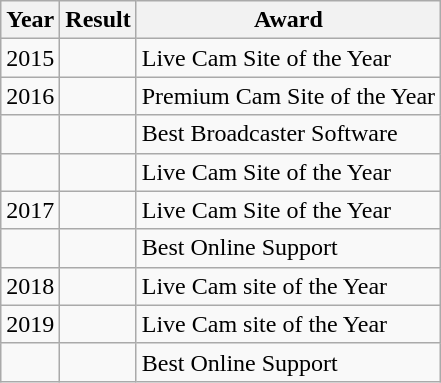<table class="wikitable">
<tr>
<th>Year</th>
<th>Result</th>
<th>Award</th>
</tr>
<tr>
<td>2015</td>
<td></td>
<td>Live Cam Site of the Year</td>
</tr>
<tr>
<td>2016</td>
<td></td>
<td>Premium Cam Site of the Year</td>
</tr>
<tr>
<td></td>
<td></td>
<td>Best Broadcaster Software</td>
</tr>
<tr>
<td></td>
<td></td>
<td>Live Cam Site of the Year</td>
</tr>
<tr>
<td>2017</td>
<td></td>
<td>Live Cam Site of the Year</td>
</tr>
<tr>
<td></td>
<td></td>
<td>Best Online Support</td>
</tr>
<tr>
<td>2018</td>
<td></td>
<td>Live Cam site of the Year</td>
</tr>
<tr>
<td>2019</td>
<td></td>
<td>Live Cam site of the Year</td>
</tr>
<tr>
<td></td>
<td></td>
<td>Best Online Support</td>
</tr>
</table>
